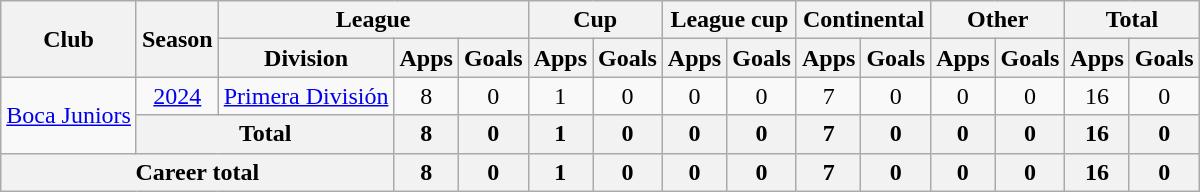<table class="wikitable" style="text-align: center">
<tr>
<th rowspan="2">Club</th>
<th rowspan="2">Season</th>
<th colspan="3">League</th>
<th colspan="2">Cup </th>
<th colspan="2">League cup </th>
<th colspan="2">Continental</th>
<th colspan="2">Other</th>
<th colspan="2">Total</th>
</tr>
<tr>
<th>Division</th>
<th>Apps</th>
<th>Goals</th>
<th>Apps</th>
<th>Goals</th>
<th>Apps</th>
<th>Goals</th>
<th>Apps</th>
<th>Goals</th>
<th>Apps</th>
<th>Goals</th>
<th>Apps</th>
<th>Goals</th>
</tr>
<tr>
<td rowspan="2"><a href='#'>Boca Juniors</a></td>
<td><a href='#'>2024</a></td>
<td><a href='#'>Primera División</a></td>
<td>8</td>
<td>0</td>
<td>1</td>
<td>0</td>
<td>0</td>
<td>0</td>
<td>7</td>
<td>0</td>
<td>0</td>
<td>0</td>
<td>16</td>
<td>0</td>
</tr>
<tr>
<th colspan="2">Total</th>
<th>8</th>
<th>0</th>
<th>1</th>
<th>0</th>
<th>0</th>
<th>0</th>
<th>7</th>
<th>0</th>
<th>0</th>
<th>0</th>
<th>16</th>
<th>0</th>
</tr>
<tr>
<th colspan="3">Career total</th>
<th>8</th>
<th>0</th>
<th>1</th>
<th>0</th>
<th>0</th>
<th>0</th>
<th>7</th>
<th>0</th>
<th>0</th>
<th>0</th>
<th>16</th>
<th>0</th>
</tr>
</table>
